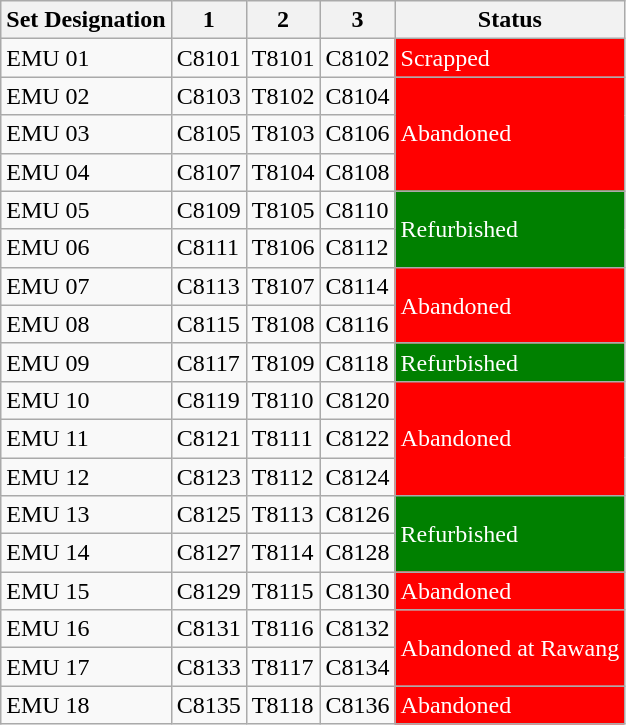<table class="wikitable collapsible innercollapse">
<tr>
<th>Set Designation</th>
<th>1</th>
<th>2</th>
<th>3</th>
<th>Status</th>
</tr>
<tr>
<td>EMU 01</td>
<td>C8101</td>
<td>T8101</td>
<td>C8102</td>
<td style="background: red; color: white">Scrapped</td>
</tr>
<tr>
<td>EMU 02</td>
<td>C8103</td>
<td>T8102</td>
<td>C8104</td>
<td rowspan="3" style="background: red; color: white">Abandoned</td>
</tr>
<tr>
<td>EMU 03</td>
<td>C8105</td>
<td>T8103</td>
<td>C8106</td>
</tr>
<tr>
<td>EMU 04</td>
<td>C8107</td>
<td>T8104</td>
<td>C8108</td>
</tr>
<tr>
<td>EMU 05</td>
<td>C8109</td>
<td>T8105</td>
<td>C8110</td>
<td rowspan="2" style="background: green; color: white">Refurbished</td>
</tr>
<tr>
<td>EMU 06</td>
<td>C8111</td>
<td>T8106</td>
<td>C8112</td>
</tr>
<tr>
<td>EMU 07</td>
<td>C8113</td>
<td>T8107</td>
<td>C8114</td>
<td rowspan="2" style="background: red; color: white">Abandoned</td>
</tr>
<tr>
<td>EMU 08</td>
<td>C8115</td>
<td>T8108</td>
<td>C8116</td>
</tr>
<tr>
<td>EMU 09</td>
<td>C8117</td>
<td>T8109</td>
<td>C8118</td>
<td style="background: green; color: white">Refurbished</td>
</tr>
<tr>
<td>EMU 10</td>
<td>C8119</td>
<td>T8110</td>
<td>C8120</td>
<td rowspan="3" style="background: red; color: white">Abandoned</td>
</tr>
<tr>
<td>EMU 11</td>
<td>C8121</td>
<td>T8111</td>
<td>C8122</td>
</tr>
<tr>
<td>EMU 12</td>
<td>C8123</td>
<td>T8112</td>
<td>C8124</td>
</tr>
<tr>
<td>EMU 13</td>
<td>C8125</td>
<td>T8113</td>
<td>C8126</td>
<td rowspan="2" style="background: green; color: white">Refurbished</td>
</tr>
<tr>
<td>EMU 14</td>
<td>C8127</td>
<td>T8114</td>
<td>C8128</td>
</tr>
<tr>
<td>EMU 15</td>
<td>C8129</td>
<td>T8115</td>
<td>C8130</td>
<td style="background: red; color: white">Abandoned</td>
</tr>
<tr>
<td>EMU 16</td>
<td>C8131</td>
<td>T8116</td>
<td>C8132</td>
<td rowspan="2" style="background: red; color: white">Abandoned at Rawang</td>
</tr>
<tr>
<td>EMU 17</td>
<td>C8133</td>
<td>T8117</td>
<td>C8134</td>
</tr>
<tr>
<td>EMU 18</td>
<td>C8135</td>
<td>T8118</td>
<td>C8136</td>
<td style="background: red; color: white">Abandoned</td>
</tr>
</table>
